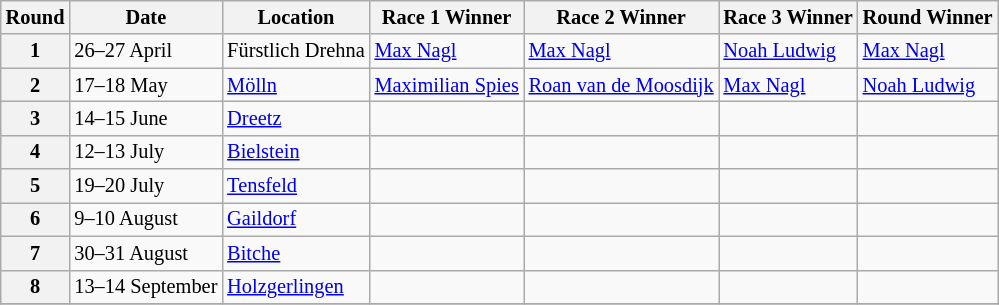<table class="wikitable" style="font-size: 85%;">
<tr>
<th>Round</th>
<th>Date</th>
<th>Location</th>
<th>Race 1 Winner</th>
<th>Race 2 Winner</th>
<th>Race 3 Winner</th>
<th>Round Winner</th>
</tr>
<tr>
<th>1</th>
<td>26–27 April</td>
<td> Fürstlich Drehna</td>
<td> <a href='#'>Max Nagl</a></td>
<td> <a href='#'>Max Nagl</a></td>
<td> <a href='#'>Noah Ludwig</a></td>
<td> <a href='#'>Max Nagl</a></td>
</tr>
<tr>
<th>2</th>
<td>17–18 May</td>
<td> <a href='#'>Mölln</a></td>
<td> <a href='#'>Maximilian Spies</a></td>
<td> <a href='#'>Roan van de Moosdijk</a></td>
<td> <a href='#'>Max Nagl</a></td>
<td> <a href='#'>Noah Ludwig</a></td>
</tr>
<tr>
<th>3</th>
<td>14–15 June</td>
<td> <a href='#'>Dreetz</a></td>
<td></td>
<td></td>
<td></td>
<td></td>
</tr>
<tr>
<th>4</th>
<td>12–13 July</td>
<td> <a href='#'>Bielstein</a></td>
<td></td>
<td></td>
<td></td>
<td></td>
</tr>
<tr>
<th>5</th>
<td>19–20 July</td>
<td> <a href='#'>Tensfeld</a></td>
<td></td>
<td></td>
<td></td>
<td></td>
</tr>
<tr>
<th>6</th>
<td>9–10 August</td>
<td> <a href='#'>Gaildorf</a></td>
<td></td>
<td></td>
<td></td>
<td></td>
</tr>
<tr>
<th>7</th>
<td>30–31 August</td>
<td> <a href='#'>Bitche</a></td>
<td></td>
<td></td>
<td></td>
<td></td>
</tr>
<tr>
<th>8</th>
<td>13–14 September</td>
<td> <a href='#'>Holzgerlingen</a></td>
<td></td>
<td></td>
<td></td>
<td></td>
</tr>
<tr>
</tr>
</table>
